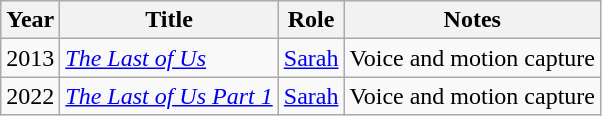<table class="wikitable sortable">
<tr>
<th>Year</th>
<th>Title</th>
<th>Role</th>
<th class="unsortable">Notes</th>
</tr>
<tr>
<td>2013</td>
<td><em><a href='#'>The Last of Us</a></em></td>
<td><a href='#'>Sarah</a></td>
<td>Voice and motion capture</td>
</tr>
<tr>
<td>2022</td>
<td><em><a href='#'>The Last of Us Part 1</a></em></td>
<td><a href='#'>Sarah</a></td>
<td>Voice and motion capture</td>
</tr>
</table>
